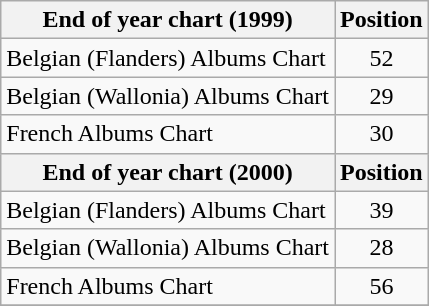<table class="wikitable sortable">
<tr>
<th align="left">End of year chart (1999)</th>
<th align="center">Position</th>
</tr>
<tr>
<td align="left">Belgian (Flanders) Albums Chart</td>
<td align="center">52</td>
</tr>
<tr>
<td align="left">Belgian (Wallonia) Albums Chart</td>
<td align="center">29</td>
</tr>
<tr>
<td align="left">French Albums Chart</td>
<td align="center">30</td>
</tr>
<tr>
<th align="left">End of year chart (2000)</th>
<th align="center">Position</th>
</tr>
<tr>
<td align="left">Belgian (Flanders) Albums Chart</td>
<td align="center">39</td>
</tr>
<tr>
<td align="left">Belgian (Wallonia) Albums Chart</td>
<td align="center">28</td>
</tr>
<tr>
<td align="left">French Albums Chart</td>
<td align="center">56</td>
</tr>
<tr>
</tr>
</table>
